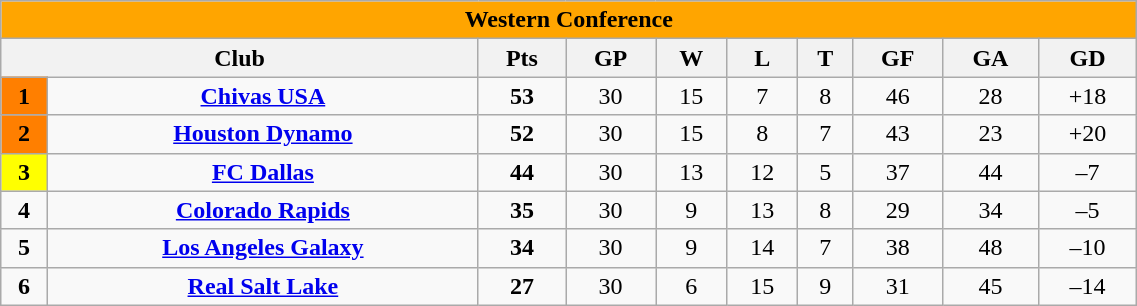<table class="wikitable" width=60% style="text-align:center">
<tr>
<td colspan=10  bgcolor=orange><span><strong>Western Conference</strong></span></td>
</tr>
<tr>
<th colspan="2">Club</th>
<th>Pts</th>
<th>GP</th>
<th>W</th>
<th>L</th>
<th>T</th>
<th>GF</th>
<th>GA</th>
<th>GD</th>
</tr>
<tr>
<td bgcolor=#FF7F00><strong>1</strong></td>
<td><strong><a href='#'>Chivas USA</a></strong></td>
<td><strong>53</strong></td>
<td>30</td>
<td>15</td>
<td>7</td>
<td>8</td>
<td>46</td>
<td>28</td>
<td>+18</td>
</tr>
<tr>
<td bgcolor=#FF7F00><strong>2</strong></td>
<td><strong><a href='#'>Houston Dynamo</a></strong></td>
<td><strong>52</strong></td>
<td>30</td>
<td>15</td>
<td>8</td>
<td>7</td>
<td>43</td>
<td>23</td>
<td>+20</td>
</tr>
<tr>
<td bgcolor=#FFFF00><strong>3</strong></td>
<td><strong><a href='#'>FC Dallas</a></strong></td>
<td><strong>44</strong></td>
<td>30</td>
<td>13</td>
<td>12</td>
<td>5</td>
<td>37</td>
<td>44</td>
<td>–7</td>
</tr>
<tr>
<td><strong>4</strong></td>
<td><strong><a href='#'>Colorado Rapids</a></strong></td>
<td><strong>35</strong></td>
<td>30</td>
<td>9</td>
<td>13</td>
<td>8</td>
<td>29</td>
<td>34</td>
<td>–5</td>
</tr>
<tr>
<td><strong>5</strong></td>
<td><strong><a href='#'>Los Angeles Galaxy</a></strong></td>
<td><strong>34</strong></td>
<td>30</td>
<td>9</td>
<td>14</td>
<td>7</td>
<td>38</td>
<td>48</td>
<td>–10</td>
</tr>
<tr>
<td><strong>6</strong></td>
<td><strong><a href='#'>Real Salt Lake</a></strong></td>
<td><strong>27</strong></td>
<td>30</td>
<td>6</td>
<td>15</td>
<td>9</td>
<td>31</td>
<td>45</td>
<td>–14</td>
</tr>
</table>
